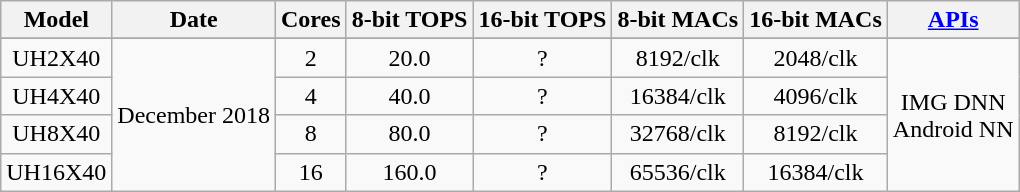<table class="wikitable" style="text-align: center;">
<tr>
<th rowspan="2">Model</th>
<th rowspan="2">Date</th>
<th rowspan="2">Cores</th>
<th rowspan="2">8-bit TOPS</th>
<th rowspan="2">16-bit TOPS</th>
<th rowspan="2">8-bit MACs</th>
<th rowspan="2">16-bit MACs</th>
<th rowspan="2"><a href='#'>APIs</a></th>
</tr>
<tr>
</tr>
<tr>
</tr>
<tr>
<td>UH2X40</td>
<td rowspan="4">December 2018</td>
<td>2</td>
<td>20.0</td>
<td>?</td>
<td>8192/clk</td>
<td>2048/clk</td>
<td rowspan="4">IMG DNN<br>Android NN</td>
</tr>
<tr>
<td>UH4X40</td>
<td>4</td>
<td>40.0</td>
<td>?</td>
<td>16384/clk</td>
<td>4096/clk</td>
</tr>
<tr>
<td>UH8X40</td>
<td>8</td>
<td>80.0</td>
<td>?</td>
<td>32768/clk</td>
<td>8192/clk</td>
</tr>
<tr>
<td>UH16X40</td>
<td>16</td>
<td>160.0</td>
<td>?</td>
<td>65536/clk</td>
<td>16384/clk</td>
</tr>
</table>
